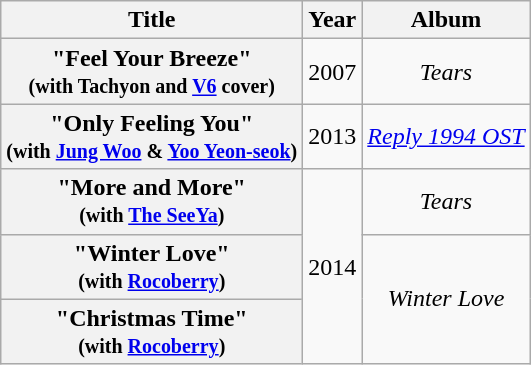<table class="wikitable plainrowheaders" style="text-align:center;">
<tr>
<th>Title</th>
<th>Year</th>
<th>Album</th>
</tr>
<tr>
<th scope=row>"Feel Your Breeze" <br><small>(with Tachyon and <a href='#'>V6</a> cover)</small></th>
<td>2007</td>
<td><em>Tears</em></td>
</tr>
<tr>
<th scope=row>"Only Feeling You"<br><small>(with <a href='#'>Jung Woo</a> & <a href='#'>Yoo Yeon-seok</a>) </small></th>
<td>2013</td>
<td><em><a href='#'>Reply 1994 OST</a></em></td>
</tr>
<tr>
<th scope=row>"More and More"<br><small>(with <a href='#'>The SeeYa</a>)</small></th>
<td rowspan="3">2014</td>
<td><em>Tears</em></td>
</tr>
<tr>
<th scope=row>"Winter Love" <br> <small>(with <a href='#'>Rocoberry</a>)</small></th>
<td rowspan="2"><em>Winter Love</em></td>
</tr>
<tr>
<th scope=row>"Christmas Time" <br> <small>(with <a href='#'>Rocoberry</a>)</small></th>
</tr>
</table>
